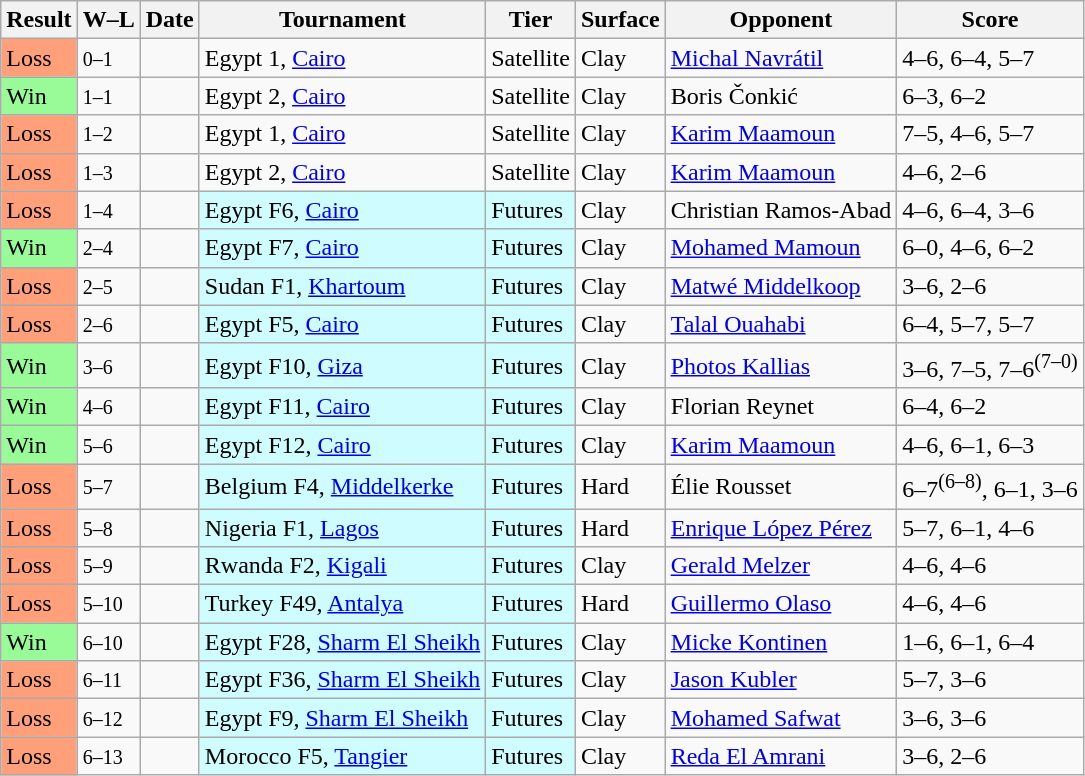<table class="sortable wikitable">
<tr>
<th>Result</th>
<th class="unsortable">W–L</th>
<th>Date</th>
<th>Tournament</th>
<th>Tier</th>
<th>Surface</th>
<th>Opponent</th>
<th class="unsortable">Score</th>
</tr>
<tr>
<td bgcolor=FFA07A>Loss</td>
<td><small>0–1</small></td>
<td></td>
<td>Egypt 1, <a href='#'>Cairo</a></td>
<td>Satellite</td>
<td>Clay</td>
<td> <a href='#'>Michal Navrátil</a></td>
<td>4–6, 6–4, 5–7</td>
</tr>
<tr>
<td bgcolor=98FB98>Win</td>
<td><small>1–1</small></td>
<td></td>
<td>Egypt 2, <a href='#'>Cairo</a></td>
<td>Satellite</td>
<td>Clay</td>
<td> Boris Čonkić</td>
<td>6–3, 6–2</td>
</tr>
<tr>
<td bgcolor=FFA07A>Loss</td>
<td><small>1–2</small></td>
<td></td>
<td>Egypt 1, <a href='#'>Cairo</a></td>
<td>Satellite</td>
<td>Clay</td>
<td> <a href='#'>Karim Maamoun</a></td>
<td>7–5, 4–6, 5–7</td>
</tr>
<tr>
<td bgcolor=FFA07A>Loss</td>
<td><small>1–3</small></td>
<td></td>
<td>Egypt 2, <a href='#'>Cairo</a></td>
<td>Satellite</td>
<td>Clay</td>
<td> <a href='#'>Karim Maamoun</a></td>
<td>4–6, 2–6</td>
</tr>
<tr>
<td bgcolor=FFA07A>Loss</td>
<td><small>1–4</small></td>
<td></td>
<td style="background:#cffcff;">Egypt F6, <a href='#'>Cairo</a></td>
<td style="background:#cffcff;">Futures</td>
<td>Clay</td>
<td> Christian Ramos-Abad</td>
<td>4–6, 6–4, 3–6</td>
</tr>
<tr>
<td bgcolor=98FB98>Win</td>
<td><small>2–4</small></td>
<td></td>
<td style="background:#cffcff;">Egypt F7, <a href='#'>Cairo</a></td>
<td style="background:#cffcff;">Futures</td>
<td>Clay</td>
<td> <a href='#'>Mohamed Mamoun</a></td>
<td>6–0, 4–6, 6–2</td>
</tr>
<tr>
<td bgcolor=FFA07A>Loss</td>
<td><small>2–5</small></td>
<td></td>
<td style="background:#cffcff;">Sudan F1, <a href='#'>Khartoum</a></td>
<td style="background:#cffcff;">Futures</td>
<td>Clay</td>
<td> <a href='#'>Matwé Middelkoop</a></td>
<td>3–6, 2–6</td>
</tr>
<tr>
<td bgcolor=FFA07A>Loss</td>
<td><small>2–6</small></td>
<td></td>
<td style="background:#cffcff;">Egypt F5, <a href='#'>Cairo</a></td>
<td style="background:#cffcff;">Futures</td>
<td>Clay</td>
<td> <a href='#'>Talal Ouahabi</a></td>
<td>6–4, 5–7, 5–7</td>
</tr>
<tr>
<td bgcolor=98FB98>Win</td>
<td><small>3–6</small></td>
<td></td>
<td style="background:#cffcff;">Egypt F10, <a href='#'>Giza</a></td>
<td style="background:#cffcff;">Futures</td>
<td>Clay</td>
<td> <a href='#'>Photos Kallias</a></td>
<td>3–6, 7–5, 7–6<sup>(7–0)</sup></td>
</tr>
<tr>
<td bgcolor=98FB98>Win</td>
<td><small>4–6</small></td>
<td></td>
<td style="background:#cffcff;">Egypt F11, <a href='#'>Cairo</a></td>
<td style="background:#cffcff;">Futures</td>
<td>Clay</td>
<td> Florian Reynet</td>
<td>6–4, 6–2</td>
</tr>
<tr>
<td bgcolor=98FB98>Win</td>
<td><small>5–6</small></td>
<td></td>
<td style="background:#cffcff;">Egypt F12, <a href='#'>Cairo</a></td>
<td style="background:#cffcff;">Futures</td>
<td>Clay</td>
<td> <a href='#'>Karim Maamoun</a></td>
<td>4–6, 6–1, 6–3</td>
</tr>
<tr>
<td bgcolor=FFA07A>Loss</td>
<td><small>5–7</small></td>
<td></td>
<td style="background:#cffcff;">Belgium F4, <a href='#'>Middelkerke</a></td>
<td style="background:#cffcff;">Futures</td>
<td>Hard</td>
<td> Élie Rousset</td>
<td>6–7<sup>(6–8)</sup>, 6–1, 3–6</td>
</tr>
<tr>
<td bgcolor=FFA07A>Loss</td>
<td><small>5–8</small></td>
<td></td>
<td style="background:#cffcff;">Nigeria F1, <a href='#'>Lagos</a></td>
<td style="background:#cffcff;">Futures</td>
<td>Hard</td>
<td> <a href='#'>Enrique López Pérez</a></td>
<td>5–7, 6–1, 4–6</td>
</tr>
<tr>
<td bgcolor=FFA07A>Loss</td>
<td><small>5–9</small></td>
<td></td>
<td style="background:#cffcff;">Rwanda F2, <a href='#'>Kigali</a></td>
<td style="background:#cffcff;">Futures</td>
<td>Clay</td>
<td> <a href='#'>Gerald Melzer</a></td>
<td>4–6, 4–6</td>
</tr>
<tr>
<td bgcolor=FFA07A>Loss</td>
<td><small>5–10</small></td>
<td></td>
<td style="background:#cffcff;">Turkey F49, <a href='#'>Antalya</a></td>
<td style="background:#cffcff;">Futures</td>
<td>Hard</td>
<td> <a href='#'>Guillermo Olaso</a></td>
<td>4–6, 4–6</td>
</tr>
<tr>
<td bgcolor=98FB98>Win</td>
<td><small>6–10</small></td>
<td></td>
<td style="background:#cffcff;">Egypt F28, <a href='#'>Sharm El Sheikh</a></td>
<td style="background:#cffcff;">Futures</td>
<td>Clay</td>
<td> <a href='#'>Micke Kontinen</a></td>
<td>1–6, 6–1, 6–4</td>
</tr>
<tr>
<td bgcolor=FFA07A>Loss</td>
<td><small>6–11</small></td>
<td></td>
<td style="background:#cffcff;">Egypt F36, <a href='#'>Sharm El Sheikh</a></td>
<td style="background:#cffcff;">Futures</td>
<td>Clay</td>
<td> <a href='#'>Jason Kubler</a></td>
<td>5–7, 3–6</td>
</tr>
<tr>
<td bgcolor=FFA07A>Loss</td>
<td><small>6–12</small></td>
<td></td>
<td style="background:#cffcff;">Egypt F9, <a href='#'>Sharm El Sheikh</a></td>
<td style="background:#cffcff;">Futures</td>
<td>Clay</td>
<td> <a href='#'>Mohamed Safwat</a></td>
<td>3–6, 3–6</td>
</tr>
<tr>
<td bgcolor=FFA07A>Loss</td>
<td><small>6–13</small></td>
<td></td>
<td style="background:#cffcff;">Morocco F5, <a href='#'>Tangier</a></td>
<td style="background:#cffcff;">Futures</td>
<td>Clay</td>
<td> <a href='#'>Reda El Amrani</a></td>
<td>3–6, 2–6</td>
</tr>
</table>
